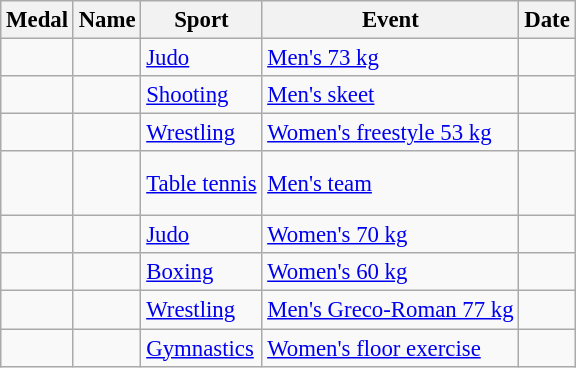<table class="wikitable sortable" style="font-size: 95%">
<tr>
<th>Medal</th>
<th>Name</th>
<th>Sport</th>
<th>Event</th>
<th>Date</th>
</tr>
<tr>
<td></td>
<td></td>
<td><a href='#'>Judo</a></td>
<td><a href='#'>Men's 73 kg</a></td>
<td></td>
</tr>
<tr>
<td></td>
<td></td>
<td><a href='#'>Shooting</a></td>
<td><a href='#'>Men's skeet</a></td>
<td></td>
</tr>
<tr>
<td></td>
<td></td>
<td><a href='#'>Wrestling</a></td>
<td><a href='#'>Women's freestyle 53 kg</a></td>
<td></td>
</tr>
<tr>
<td></td>
<td><br><br></td>
<td><a href='#'>Table tennis</a></td>
<td><a href='#'>Men's team</a></td>
<td></td>
</tr>
<tr>
<td></td>
<td></td>
<td><a href='#'>Judo</a></td>
<td><a href='#'>Women's 70 kg</a></td>
<td></td>
</tr>
<tr>
<td></td>
<td></td>
<td><a href='#'>Boxing</a></td>
<td><a href='#'>Women's 60 kg</a></td>
<td></td>
</tr>
<tr>
<td></td>
<td></td>
<td><a href='#'>Wrestling</a></td>
<td><a href='#'>Men's Greco-Roman 77 kg</a></td>
<td></td>
</tr>
<tr>
<td></td>
<td></td>
<td><a href='#'>Gymnastics</a></td>
<td><a href='#'>Women's floor exercise</a></td>
<td></td>
</tr>
</table>
